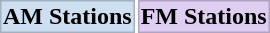<table>
<tr>
<td style="border:1px solid #a3b0bf; margin:auto; background:#cedff2;"><strong>AM Stations</strong></td>
<td style="border:1px solid #afa3bf; margin:auto; background:#ddcef2;"><strong>FM Stations</strong></td>
</tr>
</table>
